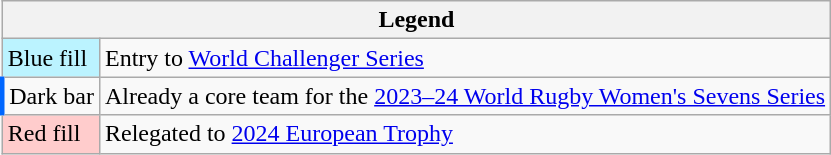<table class="wikitable">
<tr>
<th colspan="2">Legend</th>
</tr>
<tr>
<td bgcolor="#bbf3ff">Blue fill</td>
<td>Entry to <a href='#'>World Challenger Series</a></td>
</tr>
<tr>
<td style="border-left:3px solid #06f;">Dark bar</td>
<td>Already a core team for the <a href='#'>2023–24 World Rugby Women's Sevens Series</a></td>
</tr>
<tr>
<td bgcolor="#ffcccc">Red fill</td>
<td>Relegated to <a href='#'>2024 European Trophy</a></td>
</tr>
</table>
